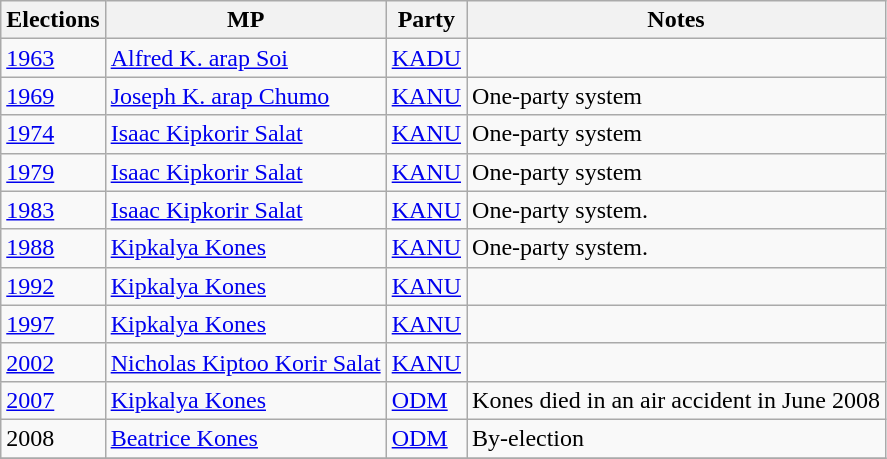<table class="wikitable">
<tr>
<th>Elections</th>
<th>MP </th>
<th>Party</th>
<th>Notes</th>
</tr>
<tr>
<td><a href='#'>1963</a></td>
<td><a href='#'>Alfred K. arap Soi</a></td>
<td><a href='#'>KADU</a></td>
<td></td>
</tr>
<tr>
<td><a href='#'>1969</a></td>
<td><a href='#'>Joseph K. arap Chumo</a></td>
<td><a href='#'>KANU</a></td>
<td>One-party system</td>
</tr>
<tr>
<td><a href='#'>1974</a></td>
<td><a href='#'>Isaac Kipkorir Salat</a></td>
<td><a href='#'>KANU</a></td>
<td>One-party system</td>
</tr>
<tr>
<td><a href='#'>1979</a></td>
<td><a href='#'>Isaac Kipkorir Salat</a></td>
<td><a href='#'>KANU</a></td>
<td>One-party system</td>
</tr>
<tr>
<td><a href='#'>1983</a></td>
<td><a href='#'>Isaac Kipkorir Salat</a></td>
<td><a href='#'>KANU</a></td>
<td>One-party system.</td>
</tr>
<tr>
<td><a href='#'>1988</a></td>
<td><a href='#'>Kipkalya Kones</a></td>
<td><a href='#'>KANU</a></td>
<td>One-party system.</td>
</tr>
<tr>
<td><a href='#'>1992</a></td>
<td><a href='#'>Kipkalya Kones</a></td>
<td><a href='#'>KANU</a></td>
<td></td>
</tr>
<tr>
<td><a href='#'>1997</a></td>
<td><a href='#'>Kipkalya Kones</a></td>
<td><a href='#'>KANU</a></td>
<td></td>
</tr>
<tr>
<td><a href='#'>2002</a></td>
<td><a href='#'>Nicholas Kiptoo Korir Salat</a></td>
<td><a href='#'>KANU</a></td>
<td></td>
</tr>
<tr>
<td><a href='#'>2007</a></td>
<td><a href='#'>Kipkalya Kones</a></td>
<td><a href='#'>ODM</a></td>
<td>Kones died in an air accident in June 2008 </td>
</tr>
<tr>
<td>2008</td>
<td><a href='#'>Beatrice Kones</a></td>
<td><a href='#'>ODM</a></td>
<td>By-election </td>
</tr>
<tr>
</tr>
</table>
